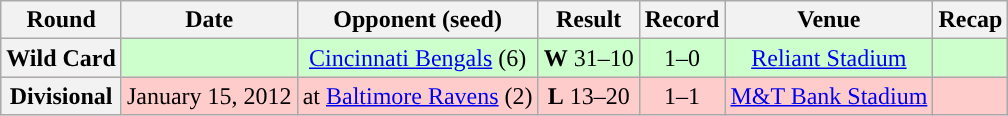<table class="wikitable" style="text-align:center">
<tr>
<th>Round</th>
<th>Date</th>
<th>Opponent (seed)</th>
<th>Result</th>
<th>Record</th>
<th>Venue</th>
<th>Recap</th>
</tr>
<tr style="background:#cfc">
<th>Wild Card</th>
<td></td>
<td><a href='#'>Cincinnati Bengals</a> (6)</td>
<td><strong>W</strong> 31–10</td>
<td>1–0</td>
<td><a href='#'>Reliant Stadium</a></td>
<td></td>
</tr>
<tr style="background:#fcc">
<th>Divisional</th>
<td>January 15, 2012</td>
<td>at <a href='#'>Baltimore Ravens</a> (2)</td>
<td><strong>L</strong> 13–20</td>
<td>1–1</td>
<td><a href='#'>M&T Bank Stadium</a></td>
<td></td>
</tr>
</table>
